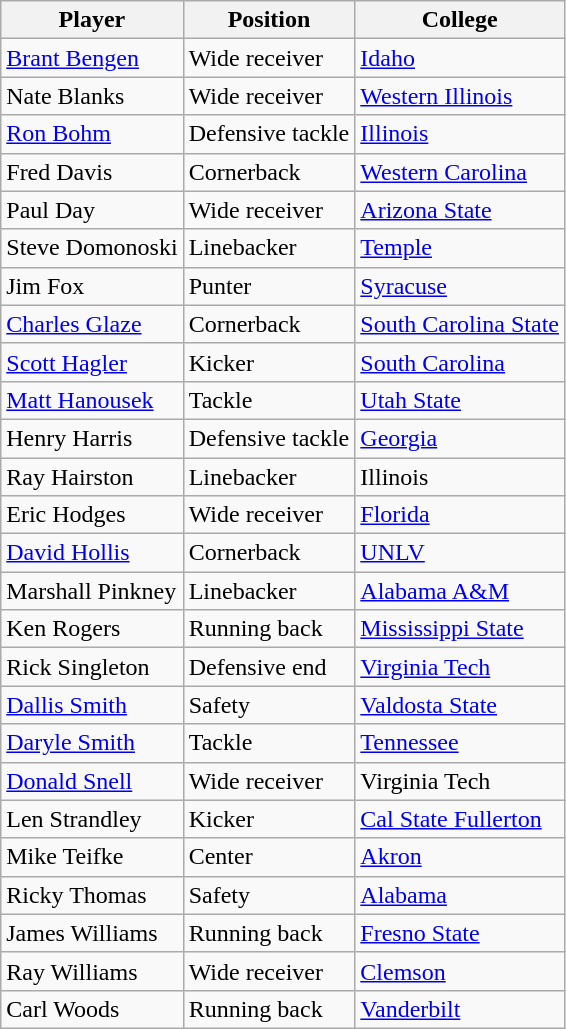<table class="wikitable">
<tr>
<th>Player</th>
<th>Position</th>
<th>College</th>
</tr>
<tr>
<td><a href='#'>Brant Bengen</a></td>
<td>Wide receiver</td>
<td><a href='#'>Idaho</a></td>
</tr>
<tr>
<td>Nate Blanks</td>
<td>Wide receiver</td>
<td><a href='#'>Western Illinois</a></td>
</tr>
<tr>
<td><a href='#'>Ron Bohm</a></td>
<td>Defensive tackle</td>
<td><a href='#'>Illinois</a></td>
</tr>
<tr>
<td>Fred Davis</td>
<td>Cornerback</td>
<td><a href='#'>Western Carolina</a></td>
</tr>
<tr>
<td>Paul Day</td>
<td>Wide receiver</td>
<td><a href='#'>Arizona State</a></td>
</tr>
<tr>
<td>Steve Domonoski</td>
<td>Linebacker</td>
<td><a href='#'>Temple</a></td>
</tr>
<tr>
<td>Jim Fox</td>
<td>Punter</td>
<td><a href='#'>Syracuse</a></td>
</tr>
<tr>
<td><a href='#'>Charles Glaze</a></td>
<td>Cornerback</td>
<td><a href='#'>South Carolina State</a></td>
</tr>
<tr>
<td><a href='#'>Scott Hagler</a></td>
<td>Kicker</td>
<td><a href='#'>South Carolina</a></td>
</tr>
<tr>
<td><a href='#'>Matt Hanousek</a></td>
<td>Tackle</td>
<td><a href='#'>Utah State</a></td>
</tr>
<tr>
<td>Henry Harris</td>
<td>Defensive tackle</td>
<td><a href='#'>Georgia</a></td>
</tr>
<tr>
<td>Ray Hairston</td>
<td>Linebacker</td>
<td>Illinois</td>
</tr>
<tr>
<td>Eric Hodges</td>
<td>Wide receiver</td>
<td><a href='#'>Florida</a></td>
</tr>
<tr>
<td><a href='#'>David Hollis</a></td>
<td>Cornerback</td>
<td><a href='#'>UNLV</a></td>
</tr>
<tr>
<td>Marshall Pinkney</td>
<td>Linebacker</td>
<td><a href='#'>Alabama A&M</a></td>
</tr>
<tr>
<td>Ken Rogers</td>
<td>Running back</td>
<td><a href='#'>Mississippi State</a></td>
</tr>
<tr>
<td>Rick Singleton</td>
<td>Defensive end</td>
<td><a href='#'>Virginia Tech</a></td>
</tr>
<tr>
<td><a href='#'>Dallis Smith</a></td>
<td>Safety</td>
<td><a href='#'>Valdosta State</a></td>
</tr>
<tr>
<td><a href='#'>Daryle Smith</a></td>
<td>Tackle</td>
<td><a href='#'>Tennessee</a></td>
</tr>
<tr>
<td><a href='#'>Donald Snell</a></td>
<td>Wide receiver</td>
<td>Virginia Tech</td>
</tr>
<tr>
<td>Len Strandley</td>
<td>Kicker</td>
<td><a href='#'>Cal State Fullerton</a></td>
</tr>
<tr>
<td>Mike Teifke</td>
<td>Center</td>
<td><a href='#'>Akron</a></td>
</tr>
<tr>
<td>Ricky Thomas</td>
<td>Safety</td>
<td><a href='#'>Alabama</a></td>
</tr>
<tr>
<td>James Williams</td>
<td>Running back</td>
<td><a href='#'>Fresno State</a></td>
</tr>
<tr>
<td>Ray Williams</td>
<td>Wide receiver</td>
<td><a href='#'>Clemson</a></td>
</tr>
<tr>
<td>Carl Woods</td>
<td>Running back</td>
<td><a href='#'>Vanderbilt</a></td>
</tr>
</table>
